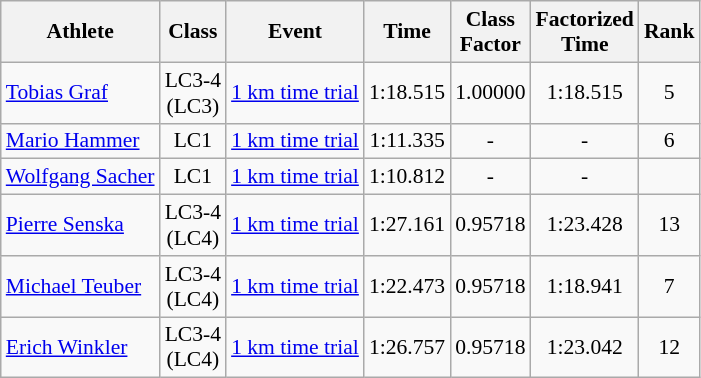<table class=wikitable style="font-size:90%">
<tr>
<th>Athlete</th>
<th>Class</th>
<th>Event</th>
<th>Time</th>
<th>Class<br>Factor</th>
<th>Factorized<br>Time</th>
<th>Rank</th>
</tr>
<tr>
<td><a href='#'>Tobias Graf</a></td>
<td align=center>LC3-4<br>(LC3)</td>
<td><a href='#'>1 km time trial</a></td>
<td style="text-align:center;">1:18.515</td>
<td style="text-align:center;">1.00000</td>
<td style="text-align:center;">1:18.515</td>
<td style="text-align:center;">5</td>
</tr>
<tr>
<td><a href='#'>Mario Hammer</a></td>
<td align=center>LC1</td>
<td><a href='#'>1 km time trial</a></td>
<td style="text-align:center;">1:11.335</td>
<td style="text-align:center;">-</td>
<td style="text-align:center;">-</td>
<td style="text-align:center;">6</td>
</tr>
<tr>
<td><a href='#'>Wolfgang Sacher</a></td>
<td align=center>LC1</td>
<td><a href='#'>1 km time trial</a></td>
<td style="text-align:center;">1:10.812</td>
<td style="text-align:center;">-</td>
<td style="text-align:center;">-</td>
<td style="text-align:center;"></td>
</tr>
<tr>
<td><a href='#'>Pierre Senska</a></td>
<td align=center>LC3-4<br>(LC4)</td>
<td><a href='#'>1 km time trial</a></td>
<td style="text-align:center;">1:27.161</td>
<td style="text-align:center;">0.95718</td>
<td style="text-align:center;">1:23.428</td>
<td style="text-align:center;">13</td>
</tr>
<tr>
<td><a href='#'>Michael Teuber</a></td>
<td align=center>LC3-4<br>(LC4)</td>
<td><a href='#'>1 km time trial</a></td>
<td style="text-align:center;">1:22.473</td>
<td style="text-align:center;">0.95718</td>
<td style="text-align:center;">1:18.941</td>
<td style="text-align:center;">7</td>
</tr>
<tr>
<td><a href='#'>Erich Winkler</a></td>
<td align=center>LC3-4<br>(LC4)</td>
<td><a href='#'>1 km time trial</a></td>
<td style="text-align:center;">1:26.757</td>
<td style="text-align:center;">0.95718</td>
<td style="text-align:center;">1:23.042</td>
<td style="text-align:center;">12</td>
</tr>
</table>
